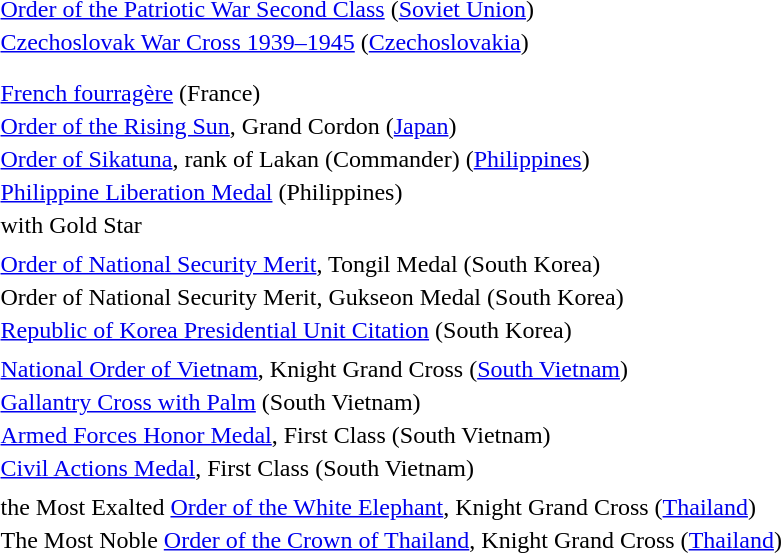<table>
<tr>
<td> <a href='#'>Order of the Patriotic War Second Class</a> (<a href='#'>Soviet Union</a>)</td>
</tr>
<tr>
<td> <a href='#'>Czechoslovak War Cross 1939–1945</a> (<a href='#'>Czechoslovakia</a>)</td>
</tr>
<tr>
<td></td>
</tr>
<tr>
<td></td>
</tr>
<tr>
<td></td>
</tr>
<tr>
<td> <a href='#'>French fourragère</a> (France)</td>
</tr>
<tr>
<td> <a href='#'>Order of the Rising Sun</a>, Grand Cordon (<a href='#'>Japan</a>)</td>
</tr>
<tr>
<td> <a href='#'>Order of Sikatuna</a>, rank of Lakan (Commander) (<a href='#'>Philippines</a>)</td>
</tr>
<tr>
<td> <a href='#'>Philippine Liberation Medal</a> (Philippines)</td>
</tr>
<tr>
<td> with Gold Star</td>
</tr>
<tr>
<td></td>
</tr>
<tr>
<td> <a href='#'>Order of National Security Merit</a>, Tongil Medal (South Korea)</td>
</tr>
<tr>
<td> Order of National Security Merit, Gukseon Medal (South Korea)</td>
</tr>
<tr>
<td> <a href='#'>Republic of Korea Presidential Unit Citation</a> (South Korea)</td>
</tr>
<tr>
<td></td>
</tr>
<tr>
<td> <a href='#'>National Order of Vietnam</a>, Knight Grand Cross (<a href='#'>South Vietnam</a>)</td>
</tr>
<tr>
<td> <a href='#'>Gallantry Cross with Palm</a> (South Vietnam)</td>
</tr>
<tr>
<td> <a href='#'>Armed Forces Honor Medal</a>, First Class (South Vietnam)</td>
</tr>
<tr>
<td> <a href='#'>Civil Actions Medal</a>, First Class (South Vietnam)</td>
</tr>
<tr>
<td></td>
</tr>
<tr>
<td> the Most Exalted <a href='#'>Order of the White Elephant</a>, Knight Grand Cross (<a href='#'>Thailand</a>)</td>
</tr>
<tr>
<td> The Most Noble <a href='#'>Order of the Crown of Thailand</a>, Knight Grand Cross (<a href='#'>Thailand</a>)</td>
</tr>
<tr>
<td></td>
</tr>
<tr>
<td></td>
</tr>
<tr>
</tr>
</table>
